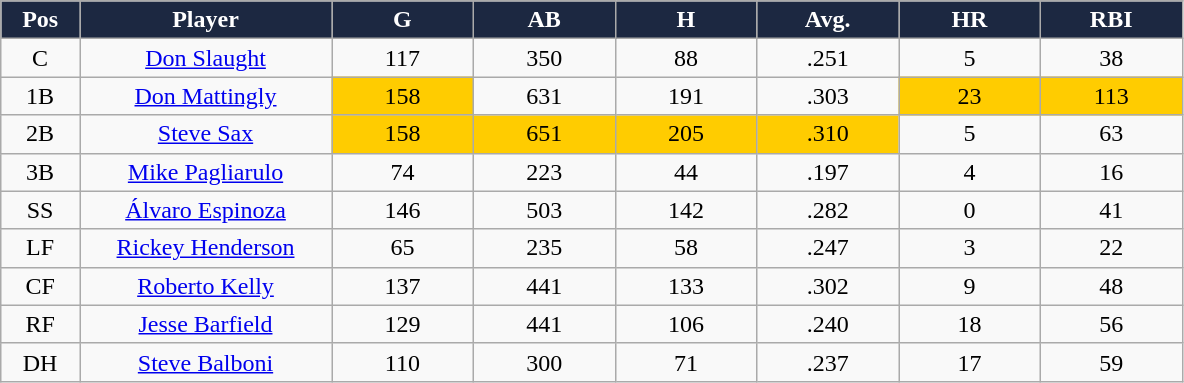<table class="wikitable sortable">
<tr>
<th style="background:#1c2841;color:white;" width="5%">Pos</th>
<th style="background:#1c2841;color:white;" width="16%">Player</th>
<th style="background:#1c2841;color:white;" width="9%">G</th>
<th style="background:#1c2841;color:white;" width="9%">AB</th>
<th style="background:#1c2841;color:white;" width="9%">H</th>
<th style="background:#1c2841;color:white;" width="9%">Avg.</th>
<th style="background:#1c2841;color:white;" width="9%">HR</th>
<th style="background:#1c2841;color:white;" width="9%">RBI</th>
</tr>
<tr align="center">
<td>C</td>
<td><a href='#'>Don Slaught</a></td>
<td>117</td>
<td>350</td>
<td>88</td>
<td>.251</td>
<td>5</td>
<td>38</td>
</tr>
<tr align="center">
<td>1B</td>
<td><a href='#'>Don Mattingly</a></td>
<td bgcolor="FFCC00">158</td>
<td>631</td>
<td>191</td>
<td>.303</td>
<td bgcolor="FFCC00">23</td>
<td bgcolor="FFCC00">113</td>
</tr>
<tr align="center">
<td>2B</td>
<td><a href='#'>Steve Sax</a></td>
<td bgcolor="FFCC00">158</td>
<td bgcolor="FFCC00">651</td>
<td bgcolor="FFCC00">205</td>
<td bgcolor="FFCC00">.310</td>
<td>5</td>
<td>63</td>
</tr>
<tr align="center">
<td>3B</td>
<td><a href='#'>Mike Pagliarulo</a></td>
<td>74</td>
<td>223</td>
<td>44</td>
<td>.197</td>
<td>4</td>
<td>16</td>
</tr>
<tr align="center">
<td>SS</td>
<td><a href='#'>Álvaro Espinoza</a></td>
<td>146</td>
<td>503</td>
<td>142</td>
<td>.282</td>
<td>0</td>
<td>41</td>
</tr>
<tr align="center">
<td>LF</td>
<td><a href='#'>Rickey Henderson</a></td>
<td>65</td>
<td>235</td>
<td>58</td>
<td>.247</td>
<td>3</td>
<td>22</td>
</tr>
<tr align="center">
<td>CF</td>
<td><a href='#'>Roberto Kelly</a></td>
<td>137</td>
<td>441</td>
<td>133</td>
<td>.302</td>
<td>9</td>
<td>48</td>
</tr>
<tr align="center">
<td>RF</td>
<td><a href='#'>Jesse Barfield</a></td>
<td>129</td>
<td>441</td>
<td>106</td>
<td>.240</td>
<td>18</td>
<td>56</td>
</tr>
<tr align="center">
<td>DH</td>
<td><a href='#'>Steve Balboni</a></td>
<td>110</td>
<td>300</td>
<td>71</td>
<td>.237</td>
<td>17</td>
<td>59</td>
</tr>
</table>
